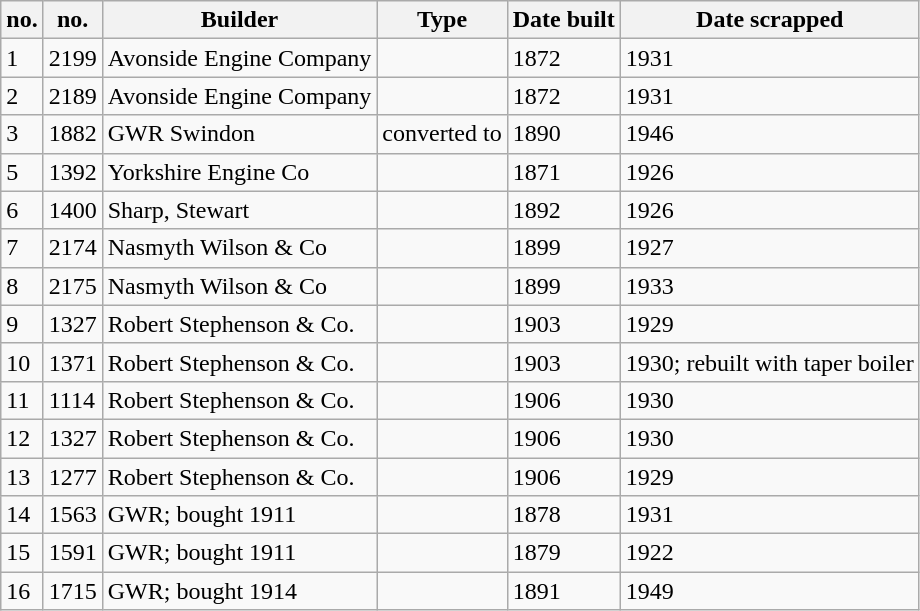<table class = "wikitable">
<tr>
<th> no.</th>
<th> no.</th>
<th>Builder</th>
<th>Type</th>
<th>Date built</th>
<th>Date scrapped</th>
</tr>
<tr>
<td>1</td>
<td>2199</td>
<td>Avonside Engine Company</td>
<td></td>
<td>1872</td>
<td>1931</td>
</tr>
<tr>
<td>2</td>
<td>2189</td>
<td>Avonside Engine Company</td>
<td></td>
<td>1872</td>
<td>1931</td>
</tr>
<tr>
<td>3</td>
<td>1882</td>
<td>GWR Swindon</td>
<td> converted to </td>
<td>1890</td>
<td>1946</td>
</tr>
<tr>
<td>5</td>
<td>1392</td>
<td>Yorkshire Engine Co</td>
<td></td>
<td>1871</td>
<td>1926</td>
</tr>
<tr>
<td>6</td>
<td>1400</td>
<td>Sharp, Stewart</td>
<td></td>
<td>1892</td>
<td>1926</td>
</tr>
<tr>
<td>7</td>
<td>2174</td>
<td>Nasmyth Wilson & Co</td>
<td></td>
<td>1899</td>
<td>1927</td>
</tr>
<tr>
<td>8</td>
<td>2175</td>
<td>Nasmyth Wilson & Co</td>
<td></td>
<td>1899</td>
<td>1933</td>
</tr>
<tr>
<td>9</td>
<td>1327</td>
<td>Robert Stephenson & Co.</td>
<td></td>
<td>1903</td>
<td>1929</td>
</tr>
<tr>
<td>10</td>
<td>1371</td>
<td>Robert Stephenson & Co.</td>
<td></td>
<td>1903</td>
<td>1930; rebuilt with taper boiler</td>
</tr>
<tr>
<td>11</td>
<td>1114</td>
<td>Robert Stephenson & Co.</td>
<td></td>
<td>1906</td>
<td>1930</td>
</tr>
<tr>
<td>12</td>
<td>1327</td>
<td>Robert Stephenson & Co.</td>
<td></td>
<td>1906</td>
<td>1930</td>
</tr>
<tr>
<td>13</td>
<td>1277</td>
<td>Robert Stephenson & Co.</td>
<td></td>
<td>1906</td>
<td>1929</td>
</tr>
<tr>
<td>14</td>
<td>1563</td>
<td>GWR; bought 1911</td>
<td></td>
<td>1878</td>
<td>1931</td>
</tr>
<tr>
<td>15</td>
<td>1591</td>
<td>GWR; bought 1911</td>
<td></td>
<td>1879</td>
<td>1922</td>
</tr>
<tr>
<td>16</td>
<td>1715</td>
<td>GWR; bought 1914</td>
<td></td>
<td>1891</td>
<td>1949</td>
</tr>
</table>
